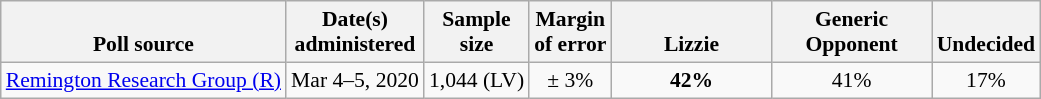<table class="wikitable" style="font-size:90%;text-align:center;">
<tr valign=bottom>
<th>Poll source</th>
<th>Date(s)<br>administered</th>
<th>Sample<br>size</th>
<th>Margin<br>of error</th>
<th style="width:100px;">Lizzie<br></th>
<th style="width:100px;">Generic Opponent</th>
<th>Undecided</th>
</tr>
<tr>
<td style="text-align:left;"><a href='#'>Remington Research Group (R)</a></td>
<td>Mar 4–5, 2020</td>
<td>1,044 (LV)</td>
<td>± 3%</td>
<td><strong>42%</strong></td>
<td>41%</td>
<td>17%</td>
</tr>
</table>
